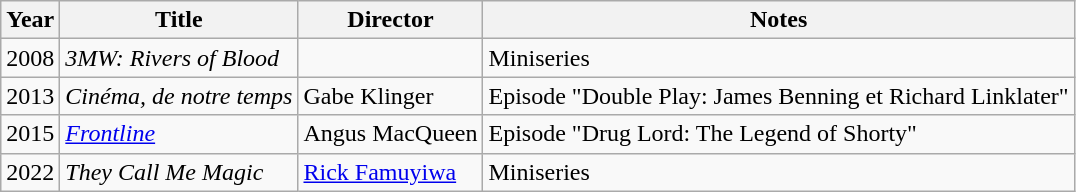<table class="wikitable">
<tr>
<th>Year</th>
<th>Title</th>
<th>Director</th>
<th>Notes</th>
</tr>
<tr>
<td>2008</td>
<td><em>3MW: Rivers of Blood</em></td>
<td></td>
<td>Miniseries</td>
</tr>
<tr>
<td>2013</td>
<td><em>Cinéma, de notre temps</em></td>
<td>Gabe Klinger</td>
<td>Episode "Double Play: James Benning et Richard Linklater"</td>
</tr>
<tr>
<td>2015</td>
<td><em><a href='#'>Frontline</a></em></td>
<td>Angus MacQueen</td>
<td>Episode "Drug Lord: The Legend of Shorty"</td>
</tr>
<tr>
<td>2022</td>
<td><em>They Call Me Magic</em></td>
<td><a href='#'>Rick Famuyiwa</a></td>
<td>Miniseries</td>
</tr>
</table>
